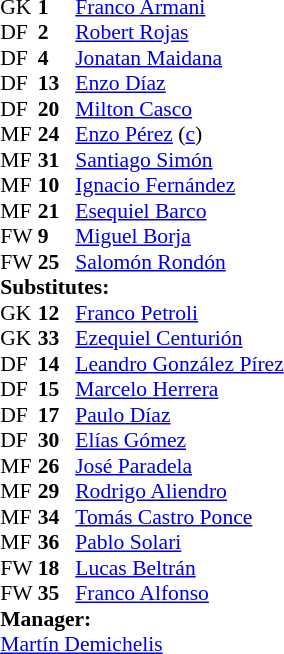<table cellspacing="0" cellpadding="0" style="font-size:90%; margin:0.2em auto;">
<tr>
<th width="25"></th>
<th width="25"></th>
</tr>
<tr>
<td>GK</td>
<td><strong>1</strong></td>
<td> <a href='#'>Franco Armani</a></td>
</tr>
<tr>
<td>DF</td>
<td><strong>2</strong></td>
<td> <a href='#'>Robert Rojas</a></td>
<td></td>
</tr>
<tr>
<td>DF</td>
<td><strong>4</strong></td>
<td> <a href='#'>Jonatan Maidana</a></td>
</tr>
<tr>
<td>DF</td>
<td><strong>13</strong></td>
<td> <a href='#'>Enzo Díaz</a></td>
</tr>
<tr>
<td>DF</td>
<td><strong>20</strong></td>
<td> <a href='#'>Milton Casco</a></td>
<td></td>
</tr>
<tr>
<td>MF</td>
<td><strong>24</strong></td>
<td> <a href='#'>Enzo Pérez</a> (<a href='#'>c</a>)</td>
</tr>
<tr>
<td>MF</td>
<td><strong>31</strong></td>
<td> <a href='#'>Santiago Simón</a></td>
<td></td>
<td></td>
</tr>
<tr>
<td>MF</td>
<td><strong>10</strong></td>
<td> <a href='#'>Ignacio Fernández</a></td>
<td></td>
<td></td>
</tr>
<tr>
<td>MF</td>
<td><strong>21</strong></td>
<td> <a href='#'>Esequiel Barco</a></td>
<td></td>
<td></td>
</tr>
<tr>
<td>FW</td>
<td><strong>9</strong></td>
<td> <a href='#'>Miguel Borja</a></td>
<td></td>
<td></td>
</tr>
<tr>
<td>FW</td>
<td><strong>25</strong></td>
<td> <a href='#'>Salomón Rondón</a></td>
<td></td>
<td></td>
</tr>
<tr>
<td colspan=3><strong>Substitutes:</strong></td>
</tr>
<tr>
<td>GK</td>
<td><strong>12</strong></td>
<td> <a href='#'>Franco Petroli</a></td>
</tr>
<tr>
<td>GK</td>
<td><strong>33</strong></td>
<td> <a href='#'>Ezequiel Centurión</a></td>
</tr>
<tr>
<td>DF</td>
<td><strong>14</strong></td>
<td> <a href='#'>Leandro González Pírez</a></td>
</tr>
<tr>
<td>DF</td>
<td><strong>15</strong></td>
<td> <a href='#'>Marcelo Herrera</a></td>
</tr>
<tr>
<td>DF</td>
<td><strong>17</strong></td>
<td> <a href='#'>Paulo Díaz</a></td>
</tr>
<tr>
<td>DF</td>
<td><strong>30</strong></td>
<td> <a href='#'>Elías Gómez</a></td>
</tr>
<tr>
<td>MF</td>
<td><strong>26</strong></td>
<td> <a href='#'>José Paradela</a></td>
<td></td>
<td></td>
</tr>
<tr>
<td>MF</td>
<td><strong>29</strong></td>
<td> <a href='#'>Rodrigo Aliendro</a></td>
<td></td>
<td></td>
</tr>
<tr>
<td>MF</td>
<td><strong>34</strong></td>
<td> <a href='#'>Tomás Castro Ponce</a></td>
</tr>
<tr>
<td>MF</td>
<td><strong>36</strong></td>
<td> <a href='#'>Pablo Solari</a></td>
<td></td>
<td></td>
</tr>
<tr>
<td>FW</td>
<td><strong>18</strong></td>
<td> <a href='#'>Lucas Beltrán</a></td>
<td></td>
<td></td>
</tr>
<tr>
<td>FW</td>
<td><strong>35</strong></td>
<td> <a href='#'>Franco Alfonso</a></td>
<td></td>
<td></td>
</tr>
<tr>
<td colspan=3><strong>Manager:</strong></td>
</tr>
<tr>
<td colspan="4"> <a href='#'>Martín Demichelis</a></td>
</tr>
</table>
